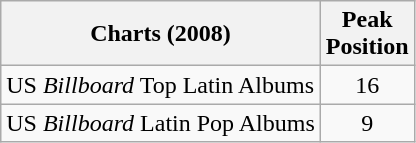<table class="wikitable sortable">
<tr>
<th>Charts (2008)</th>
<th>Peak<br>Position</th>
</tr>
<tr>
<td>US <em>Billboard</em> Top Latin Albums</td>
<td style="text-align:center;">16</td>
</tr>
<tr>
<td>US <em>Billboard</em> Latin Pop Albums</td>
<td style="text-align:center;">9</td>
</tr>
</table>
